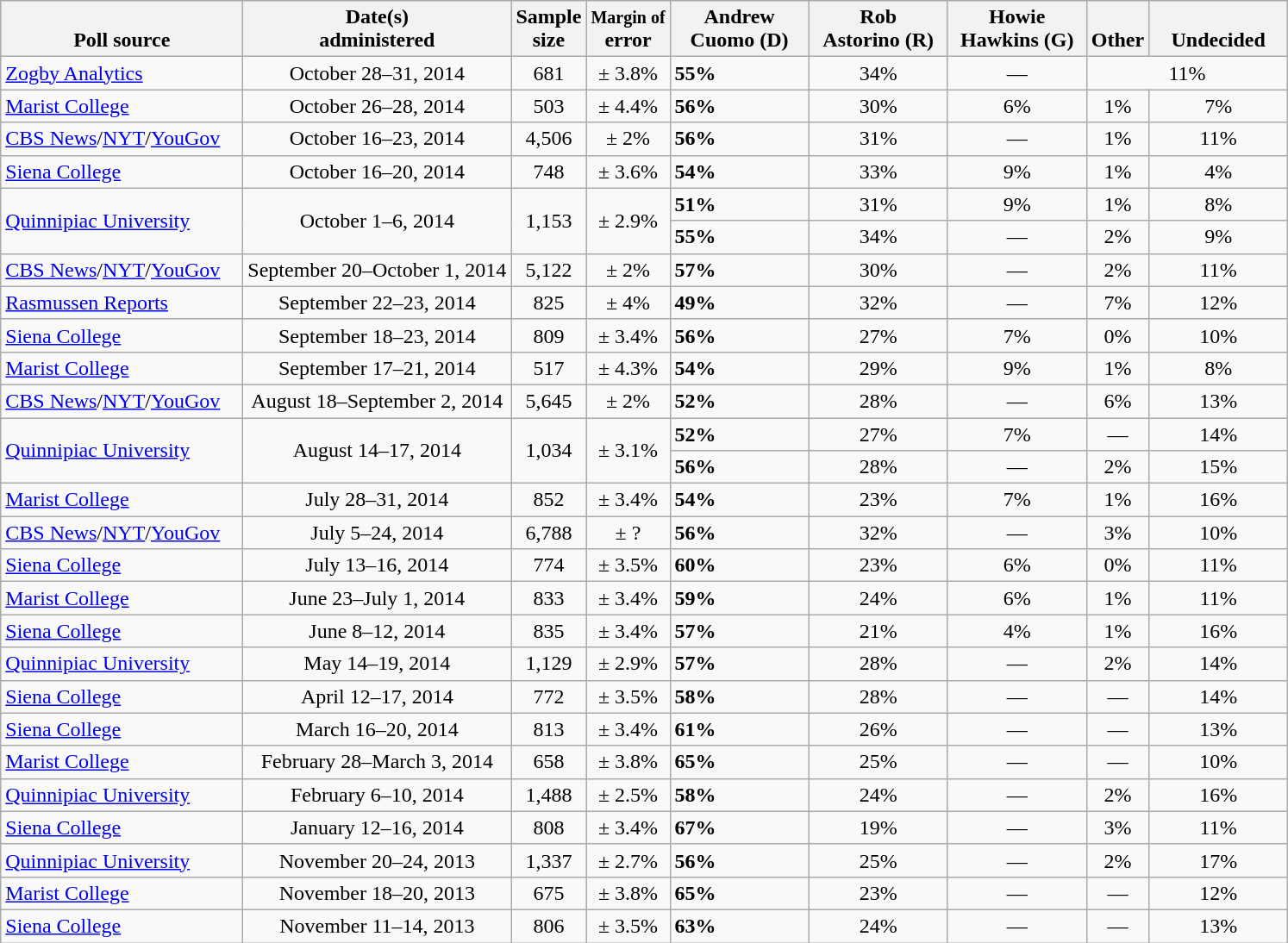<table class="wikitable">
<tr valign= bottom>
<th style="width:180px;">Poll source</th>
<th style="width:200px;">Date(s)<br>administered</th>
<th class=small>Sample<br>size</th>
<th><small>Margin of</small><br>error</th>
<th style="width:100px;">Andrew<br>Cuomo (D)</th>
<th style="width:100px;">Rob<br>Astorino (R)</th>
<th style="width:100px;">Howie<br>Hawkins (G)</th>
<th style="width:40px;">Other</th>
<th style="width:100px;">Undecided</th>
</tr>
<tr>
<td><a href='#'>Zogby Analytics</a></td>
<td align=center>October 28–31, 2014</td>
<td align=center>681</td>
<td align=center>± 3.8%</td>
<td><strong>55%</strong></td>
<td align=center>34%</td>
<td align=center>—</td>
<td align=center colspan=2>11%</td>
</tr>
<tr>
<td><a href='#'>Marist College</a></td>
<td align=center>October 26–28, 2014</td>
<td align=center>503</td>
<td align=center>± 4.4%</td>
<td><strong>56%</strong></td>
<td align=center>30%</td>
<td align=center>6%</td>
<td align=center>1%</td>
<td align=center>7%</td>
</tr>
<tr>
<td><a href='#'>CBS News</a>/<a href='#'>NYT</a>/<a href='#'>YouGov</a></td>
<td align=center>October 16–23, 2014</td>
<td align=center>4,506</td>
<td align=center>± 2%</td>
<td><strong>56%</strong></td>
<td align=center>31%</td>
<td align=center>—</td>
<td align=center>1%</td>
<td align=center>11%</td>
</tr>
<tr>
<td><a href='#'>Siena College</a></td>
<td align=center>October 16–20, 2014</td>
<td align=center>748</td>
<td align=center>± 3.6%</td>
<td><strong>54%</strong></td>
<td align=center>33%</td>
<td align=center>9%</td>
<td align=center>1%</td>
<td align=center>4%</td>
</tr>
<tr>
<td rowspan=2><a href='#'>Quinnipiac University</a></td>
<td align=center rowspan=2>October 1–6, 2014</td>
<td align=center rowspan=2>1,153</td>
<td align=center rowspan=2>± 2.9%</td>
<td><strong>51%</strong></td>
<td align=center>31%</td>
<td align=center>9%</td>
<td align=center>1%</td>
<td align=center>8%</td>
</tr>
<tr>
<td><strong>55%</strong></td>
<td align=center>34%</td>
<td align=center>—</td>
<td align=center>2%</td>
<td align=center>9%</td>
</tr>
<tr>
<td><a href='#'>CBS News</a>/<a href='#'>NYT</a>/<a href='#'>YouGov</a></td>
<td align=center>September 20–October 1, 2014</td>
<td align=center>5,122</td>
<td align=center>± 2%</td>
<td><strong>57%</strong></td>
<td align=center>30%</td>
<td align=center>—</td>
<td align=center>2%</td>
<td align=center>11%</td>
</tr>
<tr>
<td><a href='#'>Rasmussen Reports</a></td>
<td align=center>September 22–23, 2014</td>
<td align=center>825</td>
<td align=center>± 4%</td>
<td><strong>49%</strong></td>
<td align=center>32%</td>
<td align=center>—</td>
<td align=center>7%</td>
<td align=center>12%</td>
</tr>
<tr>
<td><a href='#'>Siena College</a></td>
<td align=center>September 18–23, 2014</td>
<td align=center>809</td>
<td align=center>± 3.4%</td>
<td><strong>56%</strong></td>
<td align=center>27%</td>
<td align=center>7%</td>
<td align=center>0%</td>
<td align=center>10%</td>
</tr>
<tr>
<td><a href='#'>Marist College</a></td>
<td align=center>September 17–21, 2014</td>
<td align=center>517</td>
<td align=center>± 4.3%</td>
<td><strong>54%</strong></td>
<td align=center>29%</td>
<td align=center>9%</td>
<td align=center>1%</td>
<td align=center>8%</td>
</tr>
<tr>
<td><a href='#'>CBS News</a>/<a href='#'>NYT</a>/<a href='#'>YouGov</a></td>
<td align=center>August 18–September 2, 2014</td>
<td align=center>5,645</td>
<td align=center>± 2%</td>
<td><strong>52%</strong></td>
<td align=center>28%</td>
<td align=center>—</td>
<td align=center>6%</td>
<td align=center>13%</td>
</tr>
<tr>
<td rowspan=2><a href='#'>Quinnipiac University</a></td>
<td align=center rowspan=2>August 14–17, 2014</td>
<td align=center rowspan=2>1,034</td>
<td align=center rowspan=2>± 3.1%</td>
<td><strong>52%</strong></td>
<td align=center>27%</td>
<td align=center>7%</td>
<td align=center>—</td>
<td align=center>14%</td>
</tr>
<tr>
<td><strong>56%</strong></td>
<td align=center>28%</td>
<td align=center>—</td>
<td align=center>2%</td>
<td align=center>15%</td>
</tr>
<tr>
<td><a href='#'>Marist College</a></td>
<td align=center>July 28–31, 2014</td>
<td align=center>852</td>
<td align=center>± 3.4%</td>
<td><strong>54%</strong></td>
<td align=center>23%</td>
<td align=center>7%</td>
<td align=center>1%</td>
<td align=center>16%</td>
</tr>
<tr>
<td><a href='#'>CBS News</a>/<a href='#'>NYT</a>/<a href='#'>YouGov</a></td>
<td align=center>July 5–24, 2014</td>
<td align=center>6,788</td>
<td align=center>± ?</td>
<td><strong>56%</strong></td>
<td align=center>32%</td>
<td align=center>—</td>
<td align=center>3%</td>
<td align=center>10%</td>
</tr>
<tr>
<td><a href='#'>Siena College</a></td>
<td align=center>July 13–16, 2014</td>
<td align=center>774</td>
<td align=center>± 3.5%</td>
<td><strong>60%</strong></td>
<td align=center>23%</td>
<td align=center>6%</td>
<td align=center>0%</td>
<td align=center>11%</td>
</tr>
<tr>
<td><a href='#'>Marist College</a></td>
<td align=center>June 23–July 1, 2014</td>
<td align=center>833</td>
<td align=center>± 3.4%</td>
<td><strong>59%</strong></td>
<td align=center>24%</td>
<td align=center>6%</td>
<td align=center>1%</td>
<td align=center>11%</td>
</tr>
<tr>
<td><a href='#'>Siena College</a></td>
<td align=center>June 8–12, 2014</td>
<td align=center>835</td>
<td align=center>± 3.4%</td>
<td><strong>57%</strong></td>
<td align=center>21%</td>
<td align=center>4%</td>
<td align=center>1%</td>
<td align=center>16%</td>
</tr>
<tr>
<td><a href='#'>Quinnipiac University</a></td>
<td align=center>May 14–19, 2014</td>
<td align=center>1,129</td>
<td align=center>± 2.9%</td>
<td><strong>57%</strong></td>
<td align=center>28%</td>
<td align=center>—</td>
<td align=center>2%</td>
<td align=center>14%</td>
</tr>
<tr>
<td><a href='#'>Siena College</a></td>
<td align=center>April 12–17, 2014</td>
<td align=center>772</td>
<td align=center>± 3.5%</td>
<td><strong>58%</strong></td>
<td align=center>28%</td>
<td align=center>—</td>
<td align=center>—</td>
<td align=center>14%</td>
</tr>
<tr>
<td><a href='#'>Siena College</a></td>
<td align=center>March 16–20, 2014</td>
<td align=center>813</td>
<td align=center>± 3.4%</td>
<td><strong>61%</strong></td>
<td align=center>26%</td>
<td align=center>—</td>
<td align=center>—</td>
<td align=center>13%</td>
</tr>
<tr>
<td><a href='#'>Marist College</a></td>
<td align=center>February 28–March 3, 2014</td>
<td align=center>658</td>
<td align=center>± 3.8%</td>
<td><strong>65%</strong></td>
<td align=center>25%</td>
<td align=center>—</td>
<td align=center>—</td>
<td align=center>10%</td>
</tr>
<tr>
<td><a href='#'>Quinnipiac University</a></td>
<td align=center>February 6–10, 2014</td>
<td align=center>1,488</td>
<td align=center>± 2.5%</td>
<td><strong>58%</strong></td>
<td align=center>24%</td>
<td align=center>—</td>
<td align=center>2%</td>
<td align=center>16%</td>
</tr>
<tr>
<td><a href='#'>Siena College</a></td>
<td align=center>January 12–16, 2014</td>
<td align=center>808</td>
<td align=center>± 3.4%</td>
<td><strong>67%</strong></td>
<td align=center>19%</td>
<td align=center>—</td>
<td align=center>3%</td>
<td align=center>11%</td>
</tr>
<tr>
<td><a href='#'>Quinnipiac University</a></td>
<td align=center>November 20–24, 2013</td>
<td align=center>1,337</td>
<td align=center>± 2.7%</td>
<td><strong>56%</strong></td>
<td align=center>25%</td>
<td align=center>—</td>
<td align=center>2%</td>
<td align=center>17%</td>
</tr>
<tr>
<td><a href='#'>Marist College</a></td>
<td align=center>November 18–20, 2013</td>
<td align=center>675</td>
<td align=center>± 3.8%</td>
<td><strong>65%</strong></td>
<td align=center>23%</td>
<td align=center>—</td>
<td align=center>—</td>
<td align=center>12%</td>
</tr>
<tr>
<td><a href='#'>Siena College</a></td>
<td align=center>November 11–14, 2013</td>
<td align=center>806</td>
<td align=center>± 3.5%</td>
<td><strong>63%</strong></td>
<td align=center>24%</td>
<td align=center>—</td>
<td align=center>—</td>
<td align=center>13%</td>
</tr>
</table>
